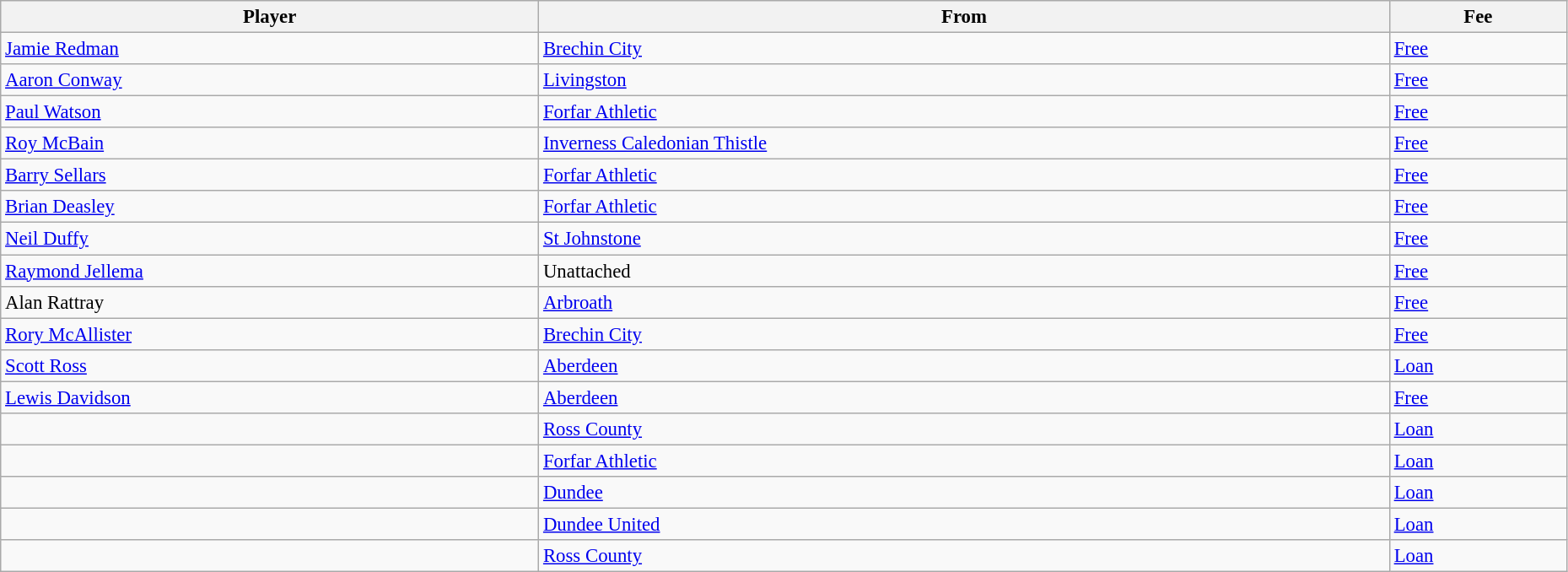<table class="wikitable" style="text-align:center; font-size:95%;width:98%; text-align:left">
<tr>
<th>Player</th>
<th>From</th>
<th>Fee</th>
</tr>
<tr>
<td> <a href='#'>Jamie Redman</a></td>
<td> <a href='#'>Brechin City</a></td>
<td><a href='#'>Free</a></td>
</tr>
<tr>
<td> <a href='#'>Aaron Conway</a></td>
<td> <a href='#'>Livingston</a></td>
<td><a href='#'>Free</a></td>
</tr>
<tr>
<td> <a href='#'>Paul Watson</a></td>
<td> <a href='#'>Forfar Athletic</a></td>
<td><a href='#'>Free</a></td>
</tr>
<tr>
<td> <a href='#'>Roy McBain</a></td>
<td> <a href='#'>Inverness Caledonian Thistle</a></td>
<td><a href='#'>Free</a></td>
</tr>
<tr>
<td> <a href='#'>Barry Sellars</a></td>
<td> <a href='#'>Forfar Athletic</a></td>
<td><a href='#'>Free</a></td>
</tr>
<tr>
<td> <a href='#'>Brian Deasley</a></td>
<td> <a href='#'>Forfar Athletic</a></td>
<td><a href='#'>Free</a></td>
</tr>
<tr>
<td> <a href='#'>Neil Duffy</a></td>
<td> <a href='#'>St Johnstone</a></td>
<td><a href='#'>Free</a></td>
</tr>
<tr>
<td> <a href='#'>Raymond Jellema</a></td>
<td>Unattached</td>
<td><a href='#'>Free</a></td>
</tr>
<tr>
<td> Alan Rattray</td>
<td> <a href='#'>Arbroath</a></td>
<td><a href='#'>Free</a></td>
</tr>
<tr>
<td> <a href='#'>Rory McAllister</a></td>
<td> <a href='#'>Brechin City</a></td>
<td><a href='#'>Free</a></td>
</tr>
<tr>
<td> <a href='#'>Scott Ross</a></td>
<td> <a href='#'>Aberdeen</a></td>
<td><a href='#'>Loan</a></td>
</tr>
<tr>
<td> <a href='#'>Lewis Davidson</a></td>
<td> <a href='#'>Aberdeen</a></td>
<td><a href='#'>Free</a></td>
</tr>
<tr>
<td> </td>
<td> <a href='#'>Ross County</a></td>
<td><a href='#'>Loan</a></td>
</tr>
<tr>
<td> </td>
<td> <a href='#'>Forfar Athletic</a></td>
<td><a href='#'>Loan</a></td>
</tr>
<tr>
<td> </td>
<td> <a href='#'>Dundee</a></td>
<td><a href='#'>Loan</a></td>
</tr>
<tr>
<td> </td>
<td> <a href='#'>Dundee United</a></td>
<td><a href='#'>Loan</a></td>
</tr>
<tr>
<td> </td>
<td> <a href='#'>Ross County</a></td>
<td><a href='#'>Loan</a></td>
</tr>
</table>
